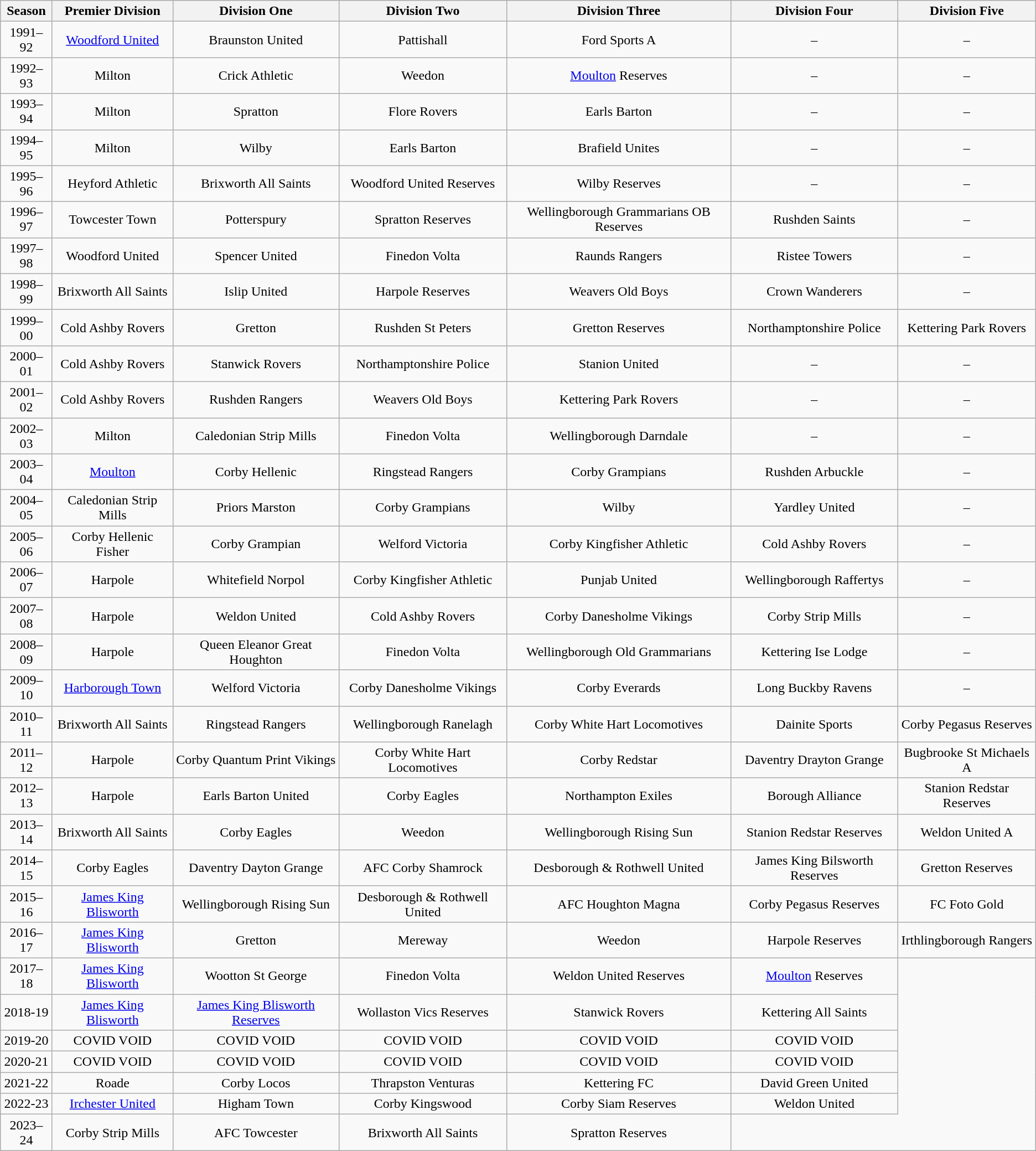<table class="wikitable" style="text-align: center">
<tr>
<th>Season</th>
<th>Premier Division</th>
<th>Division One</th>
<th>Division Two</th>
<th>Division Three</th>
<th>Division Four</th>
<th>Division Five</th>
</tr>
<tr>
<td>1991–92</td>
<td><a href='#'>Woodford United</a></td>
<td>Braunston United</td>
<td>Pattishall</td>
<td>Ford Sports A</td>
<td>–</td>
<td>–</td>
</tr>
<tr>
<td>1992–93</td>
<td>Milton</td>
<td>Crick Athletic</td>
<td>Weedon</td>
<td><a href='#'>Moulton</a> Reserves</td>
<td>–</td>
<td>–</td>
</tr>
<tr>
<td>1993–94</td>
<td>Milton</td>
<td>Spratton</td>
<td>Flore Rovers</td>
<td>Earls Barton</td>
<td>–</td>
<td>–</td>
</tr>
<tr>
<td>1994–95</td>
<td>Milton</td>
<td>Wilby</td>
<td>Earls Barton</td>
<td>Brafield Unites</td>
<td>–</td>
<td>–</td>
</tr>
<tr>
<td>1995–96</td>
<td>Heyford Athletic</td>
<td>Brixworth All Saints</td>
<td>Woodford United Reserves</td>
<td>Wilby Reserves</td>
<td>–</td>
<td>–</td>
</tr>
<tr>
<td>1996–97</td>
<td>Towcester Town</td>
<td>Potterspury</td>
<td>Spratton Reserves</td>
<td>Wellingborough Grammarians OB Reserves</td>
<td>Rushden Saints</td>
<td>–</td>
</tr>
<tr>
<td>1997–98</td>
<td>Woodford United</td>
<td>Spencer United</td>
<td>Finedon Volta</td>
<td>Raunds Rangers</td>
<td>Ristee Towers</td>
<td>–</td>
</tr>
<tr>
<td>1998–99</td>
<td>Brixworth All Saints</td>
<td>Islip United</td>
<td>Harpole Reserves</td>
<td>Weavers Old Boys</td>
<td>Crown Wanderers</td>
<td>–</td>
</tr>
<tr>
<td>1999–00</td>
<td>Cold Ashby Rovers</td>
<td>Gretton</td>
<td>Rushden St Peters</td>
<td>Gretton Reserves</td>
<td>Northamptonshire Police</td>
<td>Kettering Park Rovers</td>
</tr>
<tr>
<td>2000–01</td>
<td>Cold Ashby Rovers</td>
<td>Stanwick Rovers</td>
<td>Northamptonshire Police</td>
<td>Stanion United</td>
<td>–</td>
<td>–</td>
</tr>
<tr>
<td>2001–02</td>
<td>Cold Ashby Rovers</td>
<td>Rushden Rangers</td>
<td>Weavers Old Boys</td>
<td>Kettering Park Rovers</td>
<td>–</td>
<td>–</td>
</tr>
<tr>
<td>2002–03</td>
<td>Milton</td>
<td>Caledonian Strip Mills</td>
<td>Finedon Volta</td>
<td>Wellingborough Darndale</td>
<td>–</td>
<td>–</td>
</tr>
<tr>
<td>2003–04</td>
<td><a href='#'>Moulton</a></td>
<td>Corby Hellenic</td>
<td>Ringstead Rangers</td>
<td>Corby Grampians</td>
<td>Rushden Arbuckle</td>
<td>–</td>
</tr>
<tr>
<td>2004–05</td>
<td>Caledonian Strip Mills</td>
<td>Priors Marston</td>
<td>Corby Grampians</td>
<td>Wilby</td>
<td>Yardley United</td>
<td>–</td>
</tr>
<tr>
<td>2005–06</td>
<td>Corby Hellenic Fisher</td>
<td>Corby Grampian</td>
<td>Welford Victoria</td>
<td>Corby Kingfisher Athletic</td>
<td>Cold Ashby Rovers</td>
<td>–</td>
</tr>
<tr>
<td>2006–07</td>
<td>Harpole</td>
<td>Whitefield Norpol</td>
<td>Corby Kingfisher Athletic</td>
<td>Punjab United</td>
<td>Wellingborough Raffertys</td>
<td>–</td>
</tr>
<tr>
<td>2007–08</td>
<td>Harpole</td>
<td>Weldon United</td>
<td>Cold Ashby Rovers</td>
<td>Corby Danesholme Vikings</td>
<td>Corby Strip Mills</td>
<td>–</td>
</tr>
<tr>
<td>2008–09</td>
<td>Harpole</td>
<td>Queen Eleanor Great Houghton</td>
<td>Finedon Volta</td>
<td>Wellingborough Old Grammarians</td>
<td>Kettering Ise Lodge</td>
<td>–</td>
</tr>
<tr>
<td>2009–10</td>
<td><a href='#'>Harborough Town</a></td>
<td>Welford Victoria</td>
<td>Corby Danesholme Vikings</td>
<td>Corby Everards</td>
<td>Long Buckby Ravens</td>
<td>–</td>
</tr>
<tr>
<td>2010–11</td>
<td>Brixworth All Saints</td>
<td>Ringstead Rangers</td>
<td>Wellingborough Ranelagh</td>
<td>Corby White Hart Locomotives</td>
<td>Dainite Sports</td>
<td>Corby Pegasus Reserves</td>
</tr>
<tr>
<td>2011–12</td>
<td>Harpole</td>
<td>Corby Quantum Print Vikings</td>
<td>Corby White Hart Locomotives</td>
<td>Corby Redstar</td>
<td>Daventry Drayton Grange</td>
<td>Bugbrooke St Michaels A</td>
</tr>
<tr>
<td>2012–13</td>
<td>Harpole</td>
<td>Earls Barton United</td>
<td>Corby Eagles</td>
<td>Northampton Exiles</td>
<td>Borough Alliance</td>
<td>Stanion Redstar Reserves</td>
</tr>
<tr>
<td>2013–14</td>
<td>Brixworth All Saints</td>
<td>Corby Eagles</td>
<td>Weedon</td>
<td>Wellingborough Rising Sun</td>
<td>Stanion Redstar Reserves</td>
<td>Weldon United A</td>
</tr>
<tr>
<td>2014–15</td>
<td>Corby Eagles</td>
<td>Daventry Dayton Grange</td>
<td>AFC Corby Shamrock</td>
<td>Desborough & Rothwell United</td>
<td>James King Bilsworth Reserves</td>
<td>Gretton Reserves</td>
</tr>
<tr>
<td>2015–16</td>
<td><a href='#'>James King Blisworth</a></td>
<td>Wellingborough Rising Sun</td>
<td>Desborough & Rothwell United</td>
<td>AFC Houghton Magna</td>
<td>Corby Pegasus Reserves</td>
<td>FC Foto Gold</td>
</tr>
<tr>
<td>2016–17</td>
<td><a href='#'>James King Blisworth</a></td>
<td>Gretton</td>
<td>Mereway</td>
<td>Weedon</td>
<td>Harpole Reserves</td>
<td>Irthlingborough Rangers</td>
</tr>
<tr>
<td>2017–18</td>
<td><a href='#'>James King Blisworth</a></td>
<td>Wootton St George</td>
<td>Finedon Volta</td>
<td>Weldon United Reserves</td>
<td><a href='#'>Moulton</a> Reserves</td>
</tr>
<tr>
<td>2018-19</td>
<td><a href='#'>James King Blisworth</a></td>
<td><a href='#'>James King Blisworth Reserves</a></td>
<td>Wollaston Vics Reserves</td>
<td>Stanwick Rovers</td>
<td>Kettering All Saints</td>
</tr>
<tr>
<td>2019-20</td>
<td>COVID VOID</td>
<td>COVID VOID</td>
<td>COVID VOID</td>
<td>COVID VOID</td>
<td>COVID VOID</td>
</tr>
<tr>
<td>2020-21</td>
<td>COVID VOID</td>
<td>COVID VOID</td>
<td>COVID VOID</td>
<td>COVID VOID</td>
<td>COVID VOID</td>
</tr>
<tr>
<td>2021-22</td>
<td>Roade</td>
<td>Corby Locos</td>
<td>Thrapston Venturas</td>
<td>Kettering FC</td>
<td>David Green United</td>
</tr>
<tr>
<td>2022-23</td>
<td><a href='#'>Irchester United</a></td>
<td>Higham Town</td>
<td>Corby Kingswood</td>
<td>Corby Siam Reserves</td>
<td>Weldon United</td>
</tr>
<tr>
<td>2023–24</td>
<td>Corby Strip Mills</td>
<td>AFC Towcester</td>
<td>Brixworth All Saints</td>
<td>Spratton Reserves</td>
</tr>
</table>
